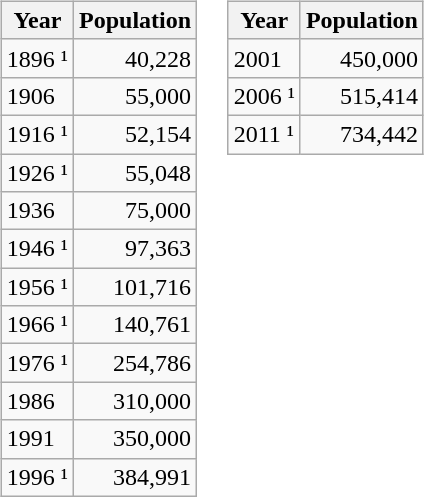<table>
<tr>
<td valign="top"><br><table class = wikitable>
<tr>
<th>Year</th>
<th>Population</th>
</tr>
<tr>
<td>1896 ¹</td>
<td style="text-align:right;">40,228</td>
</tr>
<tr>
<td>1906</td>
<td style="text-align:right;">55,000</td>
</tr>
<tr>
<td>1916 ¹</td>
<td style="text-align:right;">52,154</td>
</tr>
<tr>
<td>1926 ¹</td>
<td style="text-align:right;">55,048</td>
</tr>
<tr>
<td>1936</td>
<td style="text-align:right;">75,000</td>
</tr>
<tr>
<td>1946 ¹</td>
<td style="text-align:right;">97,363</td>
</tr>
<tr>
<td>1956 ¹</td>
<td style="text-align:right;">101,716</td>
</tr>
<tr>
<td>1966 ¹</td>
<td style="text-align:right;">140,761</td>
</tr>
<tr>
<td>1976 ¹</td>
<td style="text-align:right;">254,786</td>
</tr>
<tr>
<td>1986</td>
<td style="text-align:right;">310,000</td>
</tr>
<tr>
<td>1991</td>
<td style="text-align:right;">350,000</td>
</tr>
<tr>
<td>1996 ¹</td>
<td style="text-align:right;">384,991</td>
</tr>
</table>
</td>
<td valign="top"><br><table class=wikitable>
<tr>
<th>Year</th>
<th>Population</th>
</tr>
<tr>
<td>2001</td>
<td style="text-align:right;">450,000</td>
</tr>
<tr>
<td>2006 ¹</td>
<td style="text-align:right;">515,414</td>
</tr>
<tr>
<td>2011 ¹</td>
<td style="text-align:right;">734,442</td>
</tr>
</table>
</td>
</tr>
</table>
